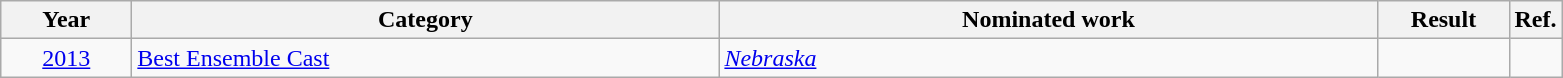<table class=wikitable>
<tr>
<th scope="col" style="width:5em;">Year</th>
<th scope="col" style="width:24em;">Category</th>
<th scope="col" style="width:27em;">Nominated work</th>
<th scope="col" style="width:5em;">Result</th>
<th>Ref.</th>
</tr>
<tr>
<td style="text-align:center;"><a href='#'>2013</a></td>
<td><a href='#'>Best Ensemble Cast</a></td>
<td><em><a href='#'>Nebraska</a></em></td>
<td></td>
<td style="text-align:center;"></td>
</tr>
</table>
